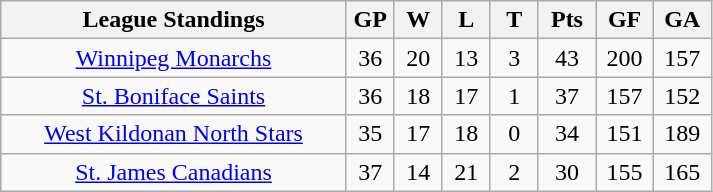<table class="wikitable" style="text-align:center">
<tr>
<th width="45%">League Standings</th>
<th width="6.25%">GP</th>
<th width="6.25%">W</th>
<th width="6.25%">L</th>
<th width="6.25%">T</th>
<th width="7.5%">Pts</th>
<th width="7.5%">GF</th>
<th width="7.5%">GA</th>
</tr>
<tr>
<td><a href='#'>Winnipeg Monarchs</a></td>
<td>36</td>
<td>20</td>
<td>13</td>
<td>3</td>
<td>43</td>
<td>200</td>
<td>157</td>
</tr>
<tr>
<td><a href='#'>St. Boniface Saints</a></td>
<td>36</td>
<td>18</td>
<td>17</td>
<td>1</td>
<td>37</td>
<td>157</td>
<td>152</td>
</tr>
<tr>
<td><a href='#'>West Kildonan North Stars</a></td>
<td>35</td>
<td>17</td>
<td>18</td>
<td>0</td>
<td>34</td>
<td>151</td>
<td>189</td>
</tr>
<tr>
<td><a href='#'>St. James Canadians</a></td>
<td>37</td>
<td>14</td>
<td>21</td>
<td>2</td>
<td>30</td>
<td>155</td>
<td>165</td>
</tr>
</table>
